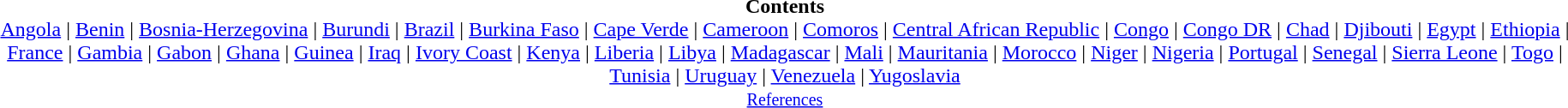<table class="toc" style="margin:1em auto; text-align:center;">
<tr>
<td><strong>Contents</strong><br><div><a href='#'>Angola</a> | <a href='#'>Benin</a> | <a href='#'>Bosnia-Herzegovina</a> | <a href='#'>Burundi</a> | <a href='#'>Brazil</a> | <a href='#'>Burkina Faso</a> | <a href='#'>Cape Verde</a> | <a href='#'>Cameroon</a> | <a href='#'>Comoros</a> | <a href='#'>Central African Republic</a> | <a href='#'>Congo</a> | <a href='#'>Congo DR</a> | <a href='#'>Chad</a> | <a href='#'>Djibouti</a> | <a href='#'>Egypt</a> | <a href='#'>Ethiopia</a> | <a href='#'>France</a> | <a href='#'>Gambia</a> | <a href='#'>Gabon</a> | <a href='#'>Ghana</a> | <a href='#'>Guinea</a> | <a href='#'>Iraq</a> | <a href='#'>Ivory Coast</a> | <a href='#'>Kenya</a> | <a href='#'>Liberia</a> | <a href='#'>Libya</a> | <a href='#'>Madagascar</a> | <a href='#'>Mali</a> | <a href='#'>Mauritania</a> | <a href='#'>Morocco</a> | <a href='#'>Niger</a> | <a href='#'>Nigeria</a> | <a href='#'>Portugal</a> | <a href='#'>Senegal</a> | <a href='#'>Sierra Leone</a> | <a href='#'>Togo</a> | <a href='#'>Tunisia</a> | <a href='#'>Uruguay</a> | <a href='#'>Venezuela</a> | <a href='#'>Yugoslavia</a></div><small><a href='#'>References</a></small></td>
</tr>
</table>
